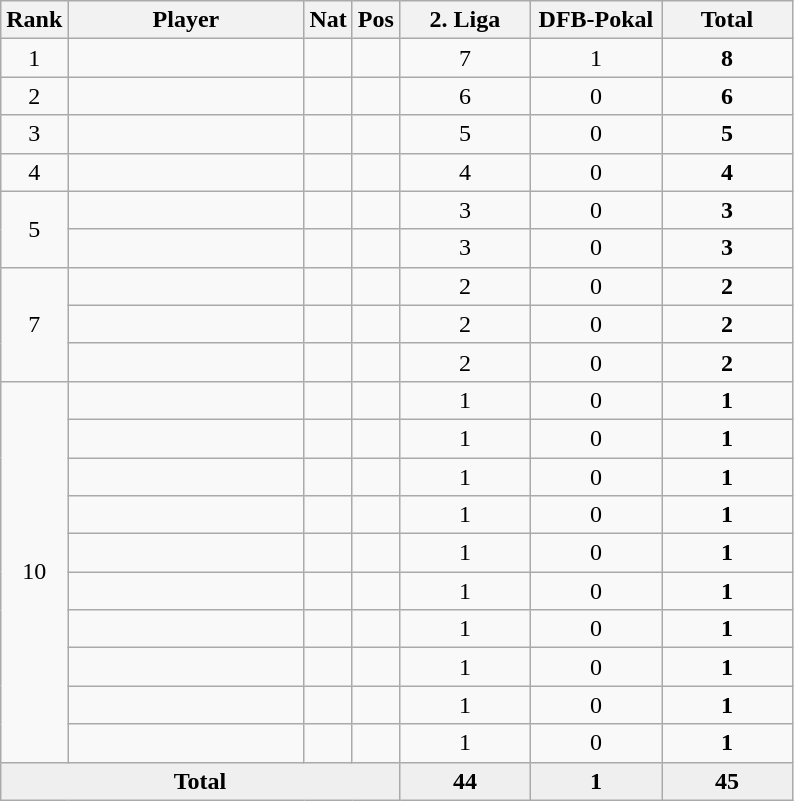<table class="wikitable sortable nowrap" style="text-align:center;">
<tr>
<th>Rank</th>
<th width=150>Player</th>
<th>Nat</th>
<th>Pos</th>
<th width=80>2. Liga</th>
<th width=80>DFB-Pokal</th>
<th width=80>Total</th>
</tr>
<tr>
<td>1</td>
<td align="left"></td>
<td></td>
<td></td>
<td>7</td>
<td>1</td>
<td><strong>8</strong></td>
</tr>
<tr>
<td>2</td>
<td align="left"></td>
<td></td>
<td></td>
<td>6</td>
<td>0</td>
<td><strong>6</strong></td>
</tr>
<tr>
<td>3</td>
<td align="left"></td>
<td></td>
<td></td>
<td>5</td>
<td>0</td>
<td><strong>5</strong></td>
</tr>
<tr>
<td>4</td>
<td align="left"></td>
<td></td>
<td></td>
<td>4</td>
<td>0</td>
<td><strong>4</strong></td>
</tr>
<tr>
<td rowspan="2">5</td>
<td align="left"></td>
<td></td>
<td></td>
<td>3</td>
<td>0</td>
<td><strong>3</strong></td>
</tr>
<tr>
<td align="left"></td>
<td></td>
<td></td>
<td>3</td>
<td>0</td>
<td><strong>3</strong></td>
</tr>
<tr>
<td rowspan="3">7</td>
<td align="left"></td>
<td></td>
<td></td>
<td>2</td>
<td>0</td>
<td><strong>2</strong></td>
</tr>
<tr>
<td align="left"></td>
<td></td>
<td></td>
<td>2</td>
<td>0</td>
<td><strong>2</strong></td>
</tr>
<tr>
<td align="left"></td>
<td></td>
<td></td>
<td>2</td>
<td>0</td>
<td><strong>2</strong></td>
</tr>
<tr>
<td rowspan="10">10</td>
<td align="left"></td>
<td></td>
<td></td>
<td>1</td>
<td>0</td>
<td><strong>1</strong></td>
</tr>
<tr>
<td align="left"></td>
<td></td>
<td></td>
<td>1</td>
<td>0</td>
<td><strong>1</strong></td>
</tr>
<tr>
<td align="left"></td>
<td></td>
<td></td>
<td>1</td>
<td>0</td>
<td><strong>1</strong></td>
</tr>
<tr>
<td align="left"></td>
<td></td>
<td></td>
<td>1</td>
<td>0</td>
<td><strong>1</strong></td>
</tr>
<tr>
<td align="left"></td>
<td></td>
<td></td>
<td>1</td>
<td>0</td>
<td><strong>1</strong></td>
</tr>
<tr>
<td align="left"></td>
<td></td>
<td></td>
<td>1</td>
<td>0</td>
<td><strong>1</strong></td>
</tr>
<tr>
<td align="left"></td>
<td></td>
<td></td>
<td>1</td>
<td>0</td>
<td><strong>1</strong></td>
</tr>
<tr>
<td align="left"></td>
<td></td>
<td></td>
<td>1</td>
<td>0</td>
<td><strong>1</strong></td>
</tr>
<tr>
<td align="left"></td>
<td></td>
<td></td>
<td>1</td>
<td>0</td>
<td><strong>1</strong></td>
</tr>
<tr>
<td align="left"></td>
<td></td>
<td></td>
<td>1</td>
<td>0</td>
<td><strong>1</strong></td>
</tr>
<tr style=font-weight:bold;background:#efefef>
<td colspan="4">Total</td>
<td>44</td>
<td>1</td>
<td>45</td>
</tr>
</table>
